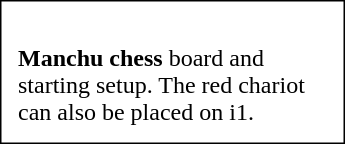<table style="margin:0 0 1em 1em; float:right; width:230px; padding:8px; border:1px solid #000;">
<tr>
<td><br><strong>Manchu chess</strong> board and starting setup. The red chariot can also be placed on i1.</td>
</tr>
</table>
